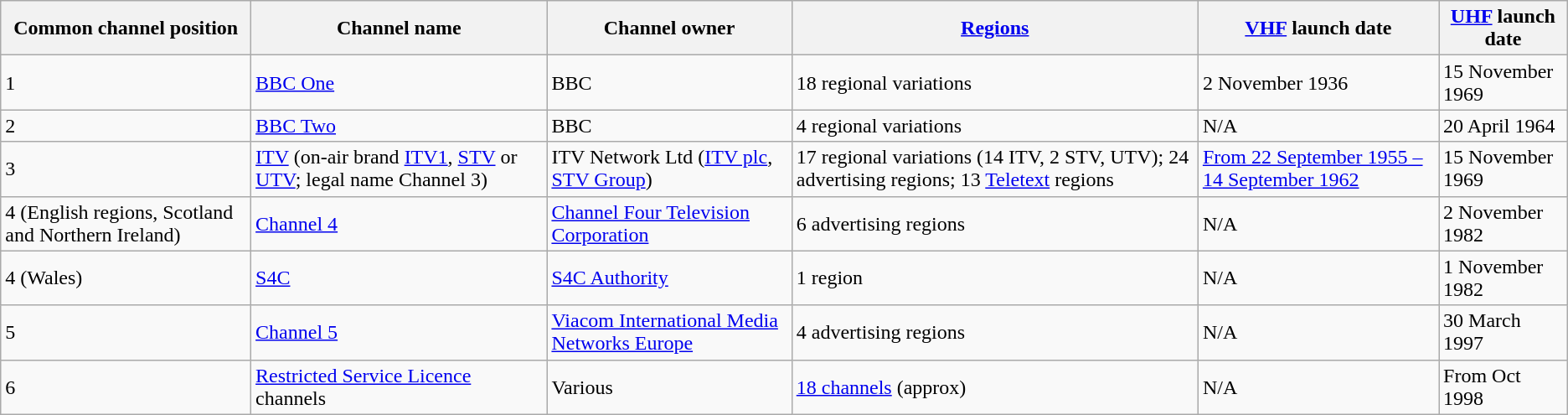<table class="wikitable">
<tr>
<th>Common channel position</th>
<th>Channel name</th>
<th>Channel owner</th>
<th><a href='#'>Regions</a></th>
<th><a href='#'>VHF</a> launch date</th>
<th><a href='#'>UHF</a> launch date</th>
</tr>
<tr>
<td>1</td>
<td><a href='#'>BBC One</a></td>
<td>BBC</td>
<td>18 regional variations</td>
<td>2 November 1936</td>
<td>15 November 1969</td>
</tr>
<tr>
<td>2</td>
<td><a href='#'>BBC Two</a></td>
<td>BBC</td>
<td>4 regional variations</td>
<td>N/A</td>
<td>20 April 1964</td>
</tr>
<tr>
<td>3</td>
<td><a href='#'>ITV</a> (on-air brand <a href='#'>ITV1</a>, <a href='#'>STV</a> or <a href='#'>UTV</a>; legal name Channel 3)</td>
<td>ITV Network Ltd (<a href='#'>ITV plc</a>, <a href='#'>STV Group</a>)</td>
<td>17 regional variations (14 ITV, 2 STV, UTV); 24 advertising regions; 13 <a href='#'>Teletext</a> regions</td>
<td><a href='#'>From 22 September 1955 – 14 September 1962</a></td>
<td>15 November 1969</td>
</tr>
<tr>
<td>4 (English regions, Scotland and Northern Ireland)</td>
<td><a href='#'>Channel 4</a></td>
<td><a href='#'>Channel Four Television Corporation</a></td>
<td>6 advertising regions</td>
<td>N/A</td>
<td>2 November 1982</td>
</tr>
<tr>
<td>4 (Wales)</td>
<td><a href='#'>S4C</a></td>
<td><a href='#'>S4C Authority</a></td>
<td>1 region</td>
<td>N/A</td>
<td>1 November 1982</td>
</tr>
<tr>
<td>5</td>
<td><a href='#'>Channel 5</a></td>
<td><a href='#'>Viacom International Media Networks Europe</a></td>
<td>4 advertising regions</td>
<td>N/A</td>
<td>30 March 1997</td>
</tr>
<tr>
<td>6</td>
<td><a href='#'>Restricted Service Licence</a> channels</td>
<td>Various</td>
<td><a href='#'>18 channels</a> (approx)</td>
<td>N/A</td>
<td>From Oct 1998</td>
</tr>
</table>
